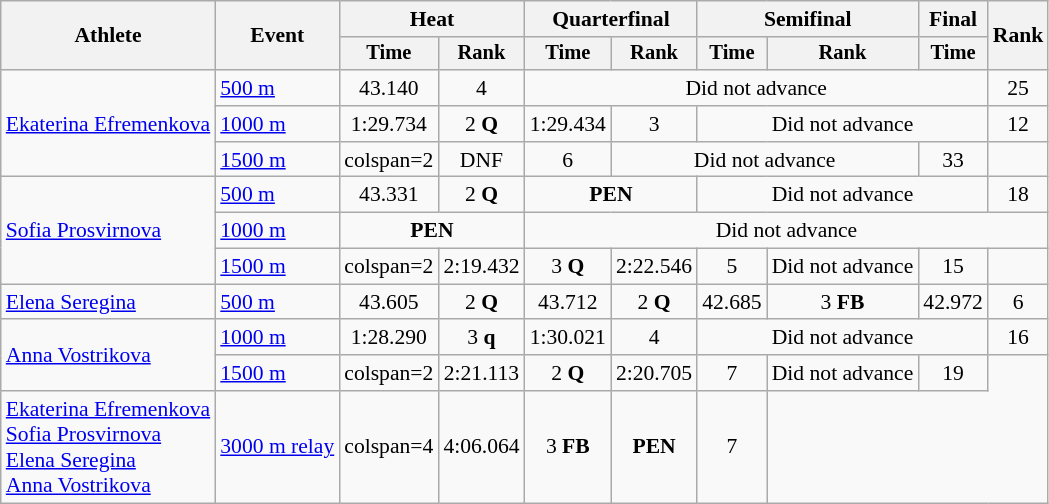<table class=wikitable style="text-align:center; font-size:90%">
<tr>
<th rowspan=2>Athlete</th>
<th rowspan=2>Event</th>
<th colspan=2>Heat</th>
<th colspan=2>Quarterfinal</th>
<th colspan=2>Semifinal</th>
<th>Final</th>
<th rowspan=2>Rank</th>
</tr>
<tr style="font-size:95%">
<th>Time</th>
<th>Rank</th>
<th>Time</th>
<th>Rank</th>
<th>Time</th>
<th>Rank</th>
<th>Time</th>
</tr>
<tr>
<td rowspan=3 align=left><a href='#'>Ekaterina Efremenkova</a></td>
<td align=left><a href='#'>500 m</a></td>
<td>43.140</td>
<td>4</td>
<td colspan=5>Did not advance</td>
<td>25</td>
</tr>
<tr>
<td align=left><a href='#'>1000 m</a></td>
<td>1:29.734</td>
<td>2 <strong>Q</strong></td>
<td>1:29.434</td>
<td>3</td>
<td colspan=3>Did not advance</td>
<td>12</td>
</tr>
<tr>
<td align=left><a href='#'>1500 m</a></td>
<td>colspan=2 </td>
<td>DNF</td>
<td>6</td>
<td colspan=3>Did not advance</td>
<td>33</td>
</tr>
<tr>
<td rowspan=3 align=left><a href='#'>Sofia Prosvirnova</a></td>
<td align=left><a href='#'>500 m</a></td>
<td>43.331</td>
<td>2 <strong>Q</strong></td>
<td colspan=2><strong>PEN</strong></td>
<td colspan=3>Did not advance</td>
<td>18</td>
</tr>
<tr>
<td align=left><a href='#'>1000 m</a></td>
<td colspan=2><strong>PEN</strong></td>
<td colspan=6>Did not advance</td>
</tr>
<tr>
<td align=left><a href='#'>1500 m</a></td>
<td>colspan=2 </td>
<td>2:19.432</td>
<td>3 <strong>Q</strong></td>
<td>2:22.546</td>
<td>5</td>
<td>Did not advance</td>
<td>15</td>
</tr>
<tr>
<td align=left><a href='#'>Elena Seregina</a></td>
<td align=left><a href='#'>500 m</a></td>
<td>43.605</td>
<td>2 <strong>Q</strong></td>
<td>43.712</td>
<td>2 <strong>Q</strong></td>
<td>42.685</td>
<td>3 <strong>FB</strong></td>
<td>42.972</td>
<td>6</td>
</tr>
<tr>
<td rowspan=2 align=left><a href='#'>Anna Vostrikova</a></td>
<td align=left><a href='#'>1000 m</a></td>
<td>1:28.290</td>
<td>3 <strong>q</strong></td>
<td>1:30.021</td>
<td>4</td>
<td colspan=3>Did not advance</td>
<td>16</td>
</tr>
<tr>
<td align=left><a href='#'>1500 m</a></td>
<td>colspan=2 </td>
<td>2:21.113</td>
<td>2 <strong>Q</strong></td>
<td>2:20.705</td>
<td>7</td>
<td>Did not advance</td>
<td>19</td>
</tr>
<tr>
<td align=left><a href='#'>Ekaterina Efremenkova</a><br><a href='#'>Sofia Prosvirnova</a><br><a href='#'>Elena Seregina</a><br><a href='#'>Anna Vostrikova</a></td>
<td align=left><a href='#'>3000 m relay</a></td>
<td>colspan=4 </td>
<td>4:06.064</td>
<td>3 <strong>FB</strong></td>
<td><strong>PEN</strong></td>
<td>7</td>
</tr>
</table>
